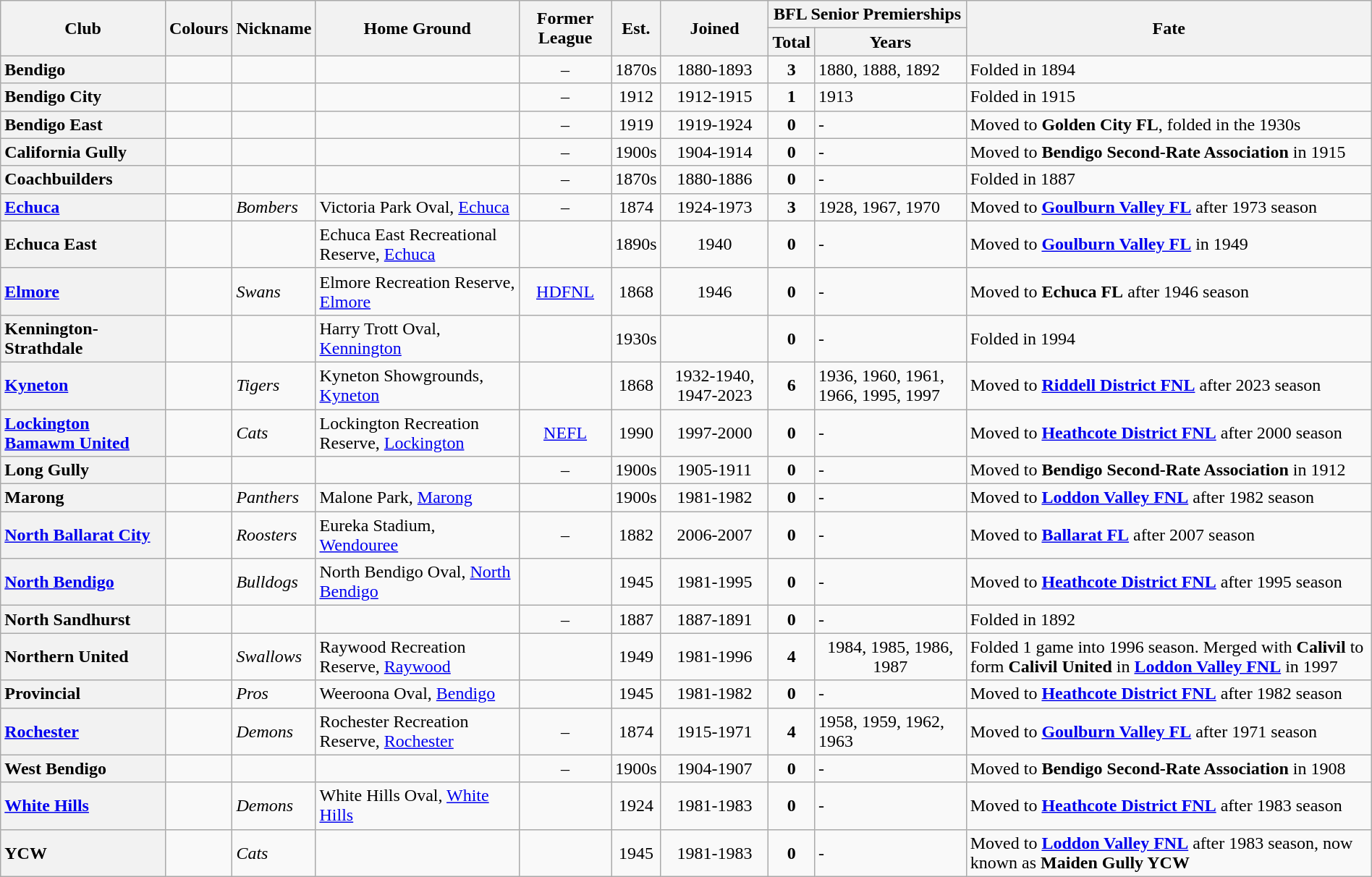<table class="wikitable sortable" style="text-align:center; width:100%">
<tr>
<th rowspan="2">Club</th>
<th rowspan="2">Colours</th>
<th rowspan="2">Nickname</th>
<th rowspan="2">Home Ground</th>
<th rowspan="2">Former League</th>
<th rowspan="2">Est.</th>
<th rowspan="2">Joined</th>
<th colspan="2">BFL Senior Premierships</th>
<th rowspan="2">Fate</th>
</tr>
<tr>
<th>Total</th>
<th>Years</th>
</tr>
<tr>
<th style="text-align:left">Bendigo</th>
<td></td>
<td></td>
<td></td>
<td align="center">–</td>
<td>1870s</td>
<td>1880-1893</td>
<td><strong>3</strong></td>
<td align="left">1880, 1888, 1892</td>
<td align="left">Folded in 1894</td>
</tr>
<tr>
<th style="text-align:left">Bendigo City</th>
<td></td>
<td></td>
<td></td>
<td align="center">–</td>
<td>1912</td>
<td>1912-1915</td>
<td><strong>1</strong></td>
<td align="left">1913</td>
<td align="left">Folded in 1915</td>
</tr>
<tr>
<th style="text-align:left">Bendigo East</th>
<td></td>
<td></td>
<td></td>
<td align="center">–</td>
<td>1919</td>
<td>1919-1924</td>
<td><strong>0</strong></td>
<td align="left">-</td>
<td align="left">Moved to <strong>Golden City FL</strong>, folded in the 1930s</td>
</tr>
<tr>
<th style="text-align:left">California Gully</th>
<td></td>
<td></td>
<td></td>
<td align="center">–</td>
<td>1900s</td>
<td>1904-1914</td>
<td><strong>0</strong></td>
<td align="left">-</td>
<td align="left">Moved to <strong>Bendigo Second-Rate Association</strong> in 1915</td>
</tr>
<tr>
<th style="text-align:left">Coachbuilders</th>
<td></td>
<td></td>
<td></td>
<td align="center">–</td>
<td>1870s</td>
<td>1880-1886</td>
<td><strong>0</strong></td>
<td align="left">-</td>
<td align="left">Folded in 1887</td>
</tr>
<tr>
<th style="text-align:left"><a href='#'>Echuca</a></th>
<td></td>
<td align="left"><em>Bombers</em></td>
<td align="left">Victoria Park Oval, <a href='#'>Echuca</a></td>
<td align="center">–</td>
<td>1874</td>
<td>1924-1973</td>
<td><strong>3</strong></td>
<td align="left">1928, 1967, 1970</td>
<td align="left">Moved to <a href='#'><strong>Goulburn Valley FL</strong></a> after 1973 season</td>
</tr>
<tr>
<th style="text-align:left">Echuca East</th>
<td></td>
<td></td>
<td align="left">Echuca East Recreational Reserve, <a href='#'>Echuca</a></td>
<td align="center"></td>
<td>1890s</td>
<td>1940</td>
<td><strong>0</strong></td>
<td align="left">-</td>
<td align="left">Moved to <a href='#'><strong>Goulburn Valley FL</strong></a> in 1949</td>
</tr>
<tr>
<th style="text-align:left"><a href='#'>Elmore</a></th>
<td></td>
<td align="left"><em>Swans</em></td>
<td align="left">Elmore Recreation Reserve, <a href='#'>Elmore</a></td>
<td align="center"><a href='#'>HDFNL</a></td>
<td>1868</td>
<td>1946</td>
<td><strong>0</strong></td>
<td align="left">-</td>
<td align="left">Moved to <strong>Echuca FL</strong> after 1946 season</td>
</tr>
<tr>
<th style="text-align:left">Kennington-Strathdale</th>
<td></td>
<td align="left"><em></em></td>
<td align="left">Harry Trott Oval, <a href='#'>Kennington</a></td>
<td align="center"></td>
<td>1930s</td>
<td></td>
<td><strong>0</strong></td>
<td align="left">-</td>
<td align="left">Folded in 1994</td>
</tr>
<tr>
<th style="text-align:left"><a href='#'>Kyneton</a></th>
<td></td>
<td align="left"><em>Tigers</em></td>
<td align="left">Kyneton Showgrounds, <a href='#'>Kyneton</a></td>
<td align="center"></td>
<td>1868</td>
<td>1932-1940, 1947-2023</td>
<td><strong>6</strong></td>
<td align="left">1936, 1960, 1961, 1966, 1995, 1997</td>
<td align="left">Moved to <a href='#'><strong>Riddell District FNL</strong></a> after 2023 season</td>
</tr>
<tr>
<th style="text-align:left"><a href='#'>Lockington Bamawm United</a></th>
<td></td>
<td align="left"><em>Cats</em></td>
<td align="left">Lockington Recreation Reserve, <a href='#'>Lockington</a></td>
<td align="center"><a href='#'>NEFL</a></td>
<td>1990</td>
<td>1997-2000</td>
<td><strong>0</strong></td>
<td align="left">-</td>
<td align="left">Moved to <a href='#'><strong>Heathcote District FNL</strong></a> after 2000 season</td>
</tr>
<tr>
<th style="text-align:left">Long Gully</th>
<td></td>
<td></td>
<td></td>
<td align="center">–</td>
<td>1900s</td>
<td>1905-1911</td>
<td><strong>0</strong></td>
<td align="left">-</td>
<td align="left">Moved to <strong>Bendigo Second-Rate Association</strong> in 1912</td>
</tr>
<tr>
<th style="text-align:left">Marong</th>
<td></td>
<td align="left"><em>Panthers</em></td>
<td align="left">Malone Park, <a href='#'>Marong</a></td>
<td align="center"></td>
<td>1900s</td>
<td>1981-1982</td>
<td><strong>0</strong></td>
<td align="left">-</td>
<td align="left">Moved to <a href='#'><strong>Loddon Valley FNL</strong></a> after 1982 season</td>
</tr>
<tr>
<th style="text-align:left"><a href='#'>North Ballarat City</a></th>
<td></td>
<td align="left"><em>Roosters</em></td>
<td align="left">Eureka Stadium, <a href='#'>Wendouree</a></td>
<td align="center">–</td>
<td>1882</td>
<td>2006-2007</td>
<td><strong>0</strong></td>
<td align="left">-</td>
<td align="left">Moved to <a href='#'><strong>Ballarat FL</strong></a> after 2007 season</td>
</tr>
<tr>
<th style="text-align:left"><a href='#'>North Bendigo</a></th>
<td></td>
<td align="left"><em>Bulldogs</em></td>
<td align="left">North Bendigo Oval, <a href='#'>North Bendigo</a></td>
<td align="center"></td>
<td>1945</td>
<td>1981-1995</td>
<td><strong>0</strong></td>
<td align="left">-</td>
<td align="left">Moved to <a href='#'><strong>Heathcote District FNL</strong></a> after 1995 season</td>
</tr>
<tr>
<th style="text-align:left">North Sandhurst</th>
<td></td>
<td></td>
<td></td>
<td align="center">–</td>
<td>1887</td>
<td>1887-1891</td>
<td><strong>0</strong></td>
<td align="left">-</td>
<td align="left">Folded in 1892</td>
</tr>
<tr>
<th style="text-align:left">Northern United</th>
<td></td>
<td align="left"><em>Swallows</em></td>
<td align="left">Raywood Recreation Reserve, <a href='#'>Raywood</a></td>
<td align="center"></td>
<td>1949</td>
<td>1981-1996</td>
<td align="center"><strong>4</strong></td>
<td>1984, 1985, 1986, 1987</td>
<td align="left">Folded 1 game into 1996 season. Merged with <strong>Calivil</strong> to form <strong>Calivil United</strong> in <a href='#'><strong>Loddon Valley FNL</strong></a> in 1997</td>
</tr>
<tr>
<th style="text-align:left">Provincial</th>
<td></td>
<td align="left"><em>Pros</em></td>
<td align="left">Weeroona Oval, <a href='#'>Bendigo</a></td>
<td align="center"></td>
<td>1945</td>
<td>1981-1982</td>
<td><strong>0</strong></td>
<td align="left">-</td>
<td align="left">Moved to <a href='#'><strong>Heathcote District FNL</strong></a> after 1982 season</td>
</tr>
<tr>
<th style="text-align:left"><a href='#'>Rochester</a></th>
<td></td>
<td align="left"><em>Demons</em></td>
<td align="left">Rochester Recreation Reserve, <a href='#'>Rochester</a></td>
<td align="center">–</td>
<td>1874</td>
<td>1915-1971</td>
<td><strong>4</strong></td>
<td align="left">1958, 1959, 1962, 1963</td>
<td align="left">Moved to <a href='#'><strong>Goulburn Valley FL</strong></a> after 1971 season</td>
</tr>
<tr>
<th style="text-align:left">West Bendigo</th>
<td></td>
<td></td>
<td></td>
<td align="center">–</td>
<td>1900s</td>
<td>1904-1907</td>
<td><strong>0</strong></td>
<td align="left">-</td>
<td align="left">Moved to <strong>Bendigo Second-Rate Association</strong> in 1908</td>
</tr>
<tr>
<th style="text-align:left"><a href='#'>White Hills</a></th>
<td></td>
<td align="left"><em>Demons</em></td>
<td align="left">White Hills Oval, <a href='#'>White Hills</a></td>
<td align="center"></td>
<td>1924</td>
<td>1981-1983</td>
<td><strong>0</strong></td>
<td align="left">-</td>
<td align="left">Moved to <a href='#'><strong>Heathcote District FNL</strong></a> after 1983 season</td>
</tr>
<tr>
<th style="text-align:left">YCW</th>
<td></td>
<td align="left"><em>Cats</em></td>
<td></td>
<td></td>
<td>1945</td>
<td>1981-1983</td>
<td><strong>0</strong></td>
<td align="left">-</td>
<td align="left">Moved to <a href='#'><strong>Loddon Valley FNL</strong></a> after 1983 season, now known as <strong>Maiden Gully YCW</strong></td>
</tr>
</table>
